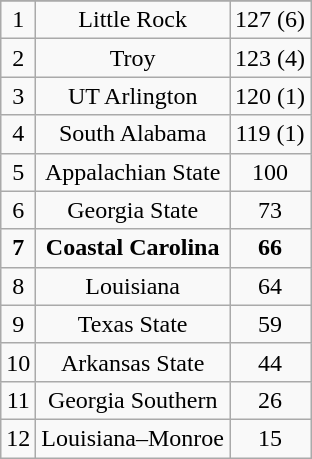<table class="wikitable">
<tr align="center">
</tr>
<tr align="center">
<td>1</td>
<td>Little Rock</td>
<td>127 (6)</td>
</tr>
<tr align="center">
<td>2</td>
<td>Troy</td>
<td>123 (4)</td>
</tr>
<tr align="center">
<td>3</td>
<td>UT Arlington</td>
<td>120 (1)</td>
</tr>
<tr align="center">
<td>4</td>
<td>South Alabama</td>
<td>119 (1)</td>
</tr>
<tr align="center">
<td>5</td>
<td>Appalachian State</td>
<td>100</td>
</tr>
<tr align="center">
<td>6</td>
<td>Georgia State</td>
<td>73</td>
</tr>
<tr align="center">
<td><strong>7</strong></td>
<td><strong>Coastal Carolina</strong></td>
<td><strong>66</strong></td>
</tr>
<tr align="center">
<td>8</td>
<td>Louisiana</td>
<td>64</td>
</tr>
<tr align="center">
<td>9</td>
<td>Texas State</td>
<td>59</td>
</tr>
<tr align="center">
<td>10</td>
<td>Arkansas State</td>
<td>44</td>
</tr>
<tr align="center">
<td>11</td>
<td>Georgia Southern</td>
<td>26</td>
</tr>
<tr align="center">
<td>12</td>
<td>Louisiana–Monroe</td>
<td>15</td>
</tr>
</table>
